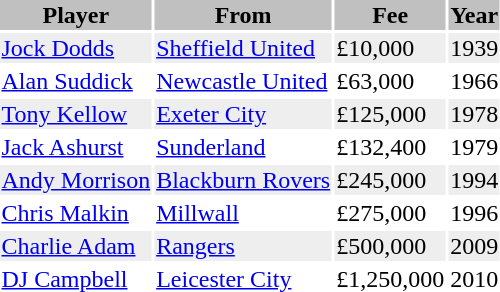<table class="toccolours">
<tr>
<th bgcolor=silver>Player</th>
<th bgcolor=silver>From</th>
<th bgcolor=silver>Fee</th>
<th bgcolor=silver>Year</th>
</tr>
<tr bgcolor=#eeeeee>
<td><a href='#'>Jock Dodds</a></td>
<td><a href='#'>Sheffield United</a></td>
<td>£10,000</td>
<td>1939</td>
</tr>
<tr>
<td><a href='#'>Alan Suddick</a></td>
<td><a href='#'>Newcastle United</a></td>
<td>£63,000</td>
<td>1966</td>
</tr>
<tr bgcolor=#eeeeee>
<td><a href='#'>Tony Kellow</a></td>
<td><a href='#'>Exeter City</a></td>
<td>£125,000</td>
<td>1978</td>
</tr>
<tr>
<td><a href='#'>Jack Ashurst</a></td>
<td><a href='#'>Sunderland</a></td>
<td>£132,400</td>
<td>1979</td>
</tr>
<tr bgcolor=#eeeeee>
<td><a href='#'>Andy Morrison</a></td>
<td><a href='#'>Blackburn Rovers</a></td>
<td>£245,000</td>
<td>1994</td>
</tr>
<tr>
<td><a href='#'>Chris Malkin</a></td>
<td><a href='#'>Millwall</a></td>
<td>£275,000</td>
<td>1996</td>
</tr>
<tr bgcolor=#eeeeee>
<td><a href='#'>Charlie Adam</a></td>
<td><a href='#'>Rangers</a></td>
<td>£500,000</td>
<td>2009</td>
</tr>
<tr>
<td><a href='#'>DJ Campbell</a></td>
<td><a href='#'>Leicester City</a></td>
<td>£1,250,000</td>
<td>2010</td>
</tr>
</table>
